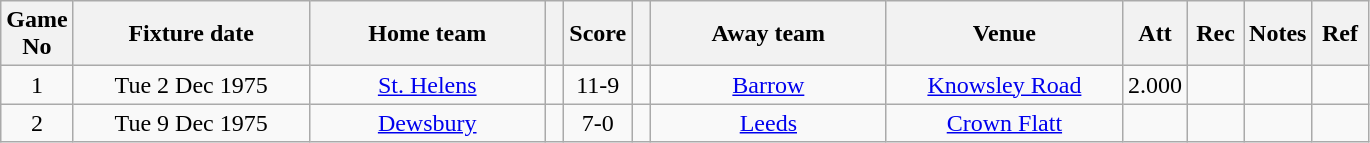<table class="wikitable" style="text-align:center;">
<tr>
<th width=20 abbr="No">Game No</th>
<th width=150 abbr="Date">Fixture date</th>
<th width=150 abbr="Home team">Home team</th>
<th width=5 abbr="space"></th>
<th width=20 abbr="Score">Score</th>
<th width=5 abbr="space"></th>
<th width=150 abbr="Away team">Away team</th>
<th width=150 abbr="Venue">Venue</th>
<th width=30 abbr="Att">Att</th>
<th width=30 abbr="Rec">Rec</th>
<th width=20 abbr="Notes">Notes</th>
<th width=30 abbr="Ref">Ref</th>
</tr>
<tr>
<td>1</td>
<td>Tue 2 Dec 1975</td>
<td><a href='#'>St. Helens</a></td>
<td></td>
<td>11-9</td>
<td></td>
<td><a href='#'>Barrow</a></td>
<td><a href='#'>Knowsley Road</a></td>
<td>2.000</td>
<td></td>
<td></td>
<td></td>
</tr>
<tr>
<td>2</td>
<td>Tue 9 Dec 1975</td>
<td><a href='#'>Dewsbury</a></td>
<td></td>
<td>7-0</td>
<td></td>
<td><a href='#'>Leeds</a></td>
<td><a href='#'>Crown Flatt</a></td>
<td></td>
<td></td>
<td></td>
<td></td>
</tr>
</table>
